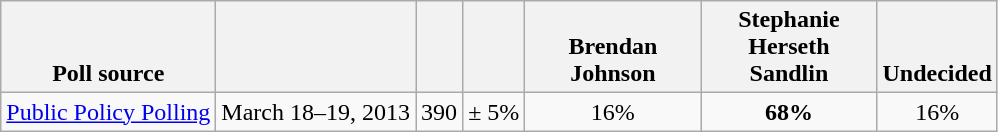<table class="wikitable" style="text-align:center">
<tr valign= bottom>
<th>Poll source</th>
<th></th>
<th></th>
<th></th>
<th style="width:110px;">Brendan<br>Johnson</th>
<th style="width:110px;">Stephanie Herseth<br>Sandlin</th>
<th>Undecided</th>
</tr>
<tr>
<td align=left><a href='#'>Public Policy Polling</a></td>
<td>March 18–19, 2013</td>
<td>390</td>
<td>± 5%</td>
<td>16%</td>
<td><strong>68%</strong></td>
<td>16%</td>
</tr>
</table>
